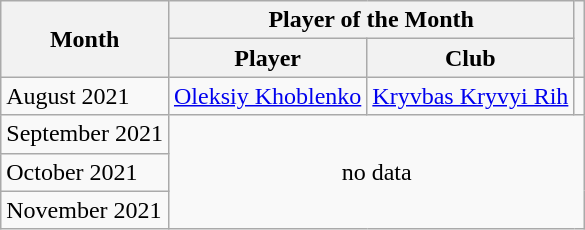<table class="wikitable">
<tr>
<th rowspan="2">Month</th>
<th colspan="2">Player of the Month</th>
<th rowspan="2"></th>
</tr>
<tr>
<th>Player</th>
<th>Club</th>
</tr>
<tr>
<td>August 2021</td>
<td> <a href='#'>Oleksiy Khoblenko</a></td>
<td><a href='#'>Kryvbas Kryvyi Rih</a></td>
<td align=center></td>
</tr>
<tr>
<td>September 2021</td>
<td rowspan=3 colspan=3 align=center>no data</td>
</tr>
<tr>
<td>October 2021</td>
</tr>
<tr>
<td>November 2021</td>
</tr>
</table>
